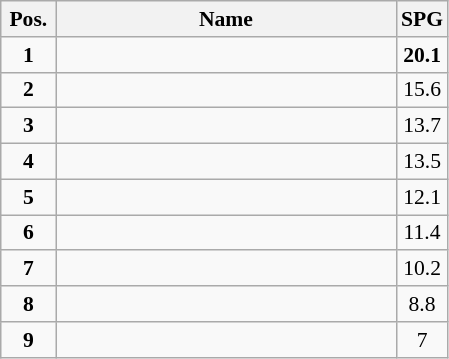<table class="wikitable" style="text-align:center; font-size:90%;">
<tr>
<th width=30px>Pos.</th>
<th width=220px>Name</th>
<th width=20px>SPG</th>
</tr>
<tr>
<td><strong>1</strong></td>
<td align=left><strong></strong></td>
<td><strong>20.1</strong></td>
</tr>
<tr>
<td><strong>2</strong></td>
<td align=left></td>
<td>15.6</td>
</tr>
<tr>
<td><strong>3</strong></td>
<td align=left></td>
<td>13.7</td>
</tr>
<tr>
<td><strong>4</strong></td>
<td align=left></td>
<td>13.5</td>
</tr>
<tr>
<td><strong>5</strong></td>
<td align=left></td>
<td>12.1</td>
</tr>
<tr>
<td><strong>6</strong></td>
<td align=left></td>
<td>11.4</td>
</tr>
<tr>
<td><strong>7</strong></td>
<td align=left></td>
<td>10.2</td>
</tr>
<tr>
<td><strong>8</strong></td>
<td align=left></td>
<td>8.8</td>
</tr>
<tr>
<td><strong>9</strong></td>
<td align=left></td>
<td>7</td>
</tr>
</table>
